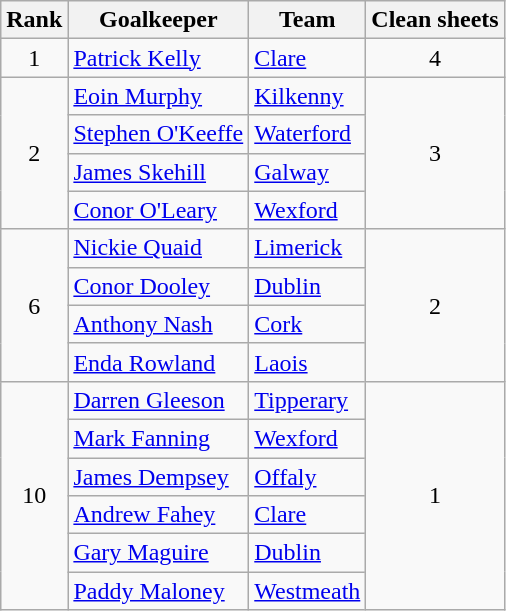<table class="wikitable">
<tr>
<th>Rank</th>
<th>Goalkeeper</th>
<th>Team</th>
<th>Clean sheets</th>
</tr>
<tr>
<td rowspan=1 align=center>1</td>
<td><a href='#'>Patrick Kelly</a></td>
<td><a href='#'>Clare</a></td>
<td rowspan=1 align=center>4</td>
</tr>
<tr>
<td rowspan=4 align=center>2</td>
<td><a href='#'>Eoin Murphy</a></td>
<td><a href='#'>Kilkenny</a></td>
<td rowspan=4 align=center>3</td>
</tr>
<tr>
<td><a href='#'>Stephen O'Keeffe</a></td>
<td><a href='#'>Waterford</a></td>
</tr>
<tr>
<td><a href='#'>James Skehill</a></td>
<td><a href='#'>Galway</a></td>
</tr>
<tr>
<td><a href='#'>Conor O'Leary</a></td>
<td><a href='#'>Wexford</a></td>
</tr>
<tr>
<td rowspan=4 align=center>6</td>
<td><a href='#'>Nickie Quaid</a></td>
<td><a href='#'>Limerick</a></td>
<td rowspan=4 align=center>2</td>
</tr>
<tr>
<td><a href='#'>Conor Dooley</a></td>
<td><a href='#'>Dublin</a></td>
</tr>
<tr>
<td><a href='#'>Anthony Nash</a></td>
<td><a href='#'>Cork</a></td>
</tr>
<tr>
<td><a href='#'>Enda Rowland</a></td>
<td><a href='#'>Laois</a></td>
</tr>
<tr>
<td rowspan=6 align=center>10</td>
<td><a href='#'>Darren Gleeson</a></td>
<td><a href='#'>Tipperary</a></td>
<td rowspan=6 align=center>1</td>
</tr>
<tr>
<td><a href='#'>Mark Fanning</a></td>
<td><a href='#'>Wexford</a></td>
</tr>
<tr>
<td><a href='#'>James Dempsey</a></td>
<td><a href='#'>Offaly</a></td>
</tr>
<tr>
<td><a href='#'>Andrew Fahey</a></td>
<td><a href='#'>Clare</a></td>
</tr>
<tr>
<td><a href='#'>Gary Maguire</a></td>
<td><a href='#'>Dublin</a></td>
</tr>
<tr>
<td><a href='#'>Paddy Maloney</a></td>
<td><a href='#'>Westmeath</a></td>
</tr>
</table>
